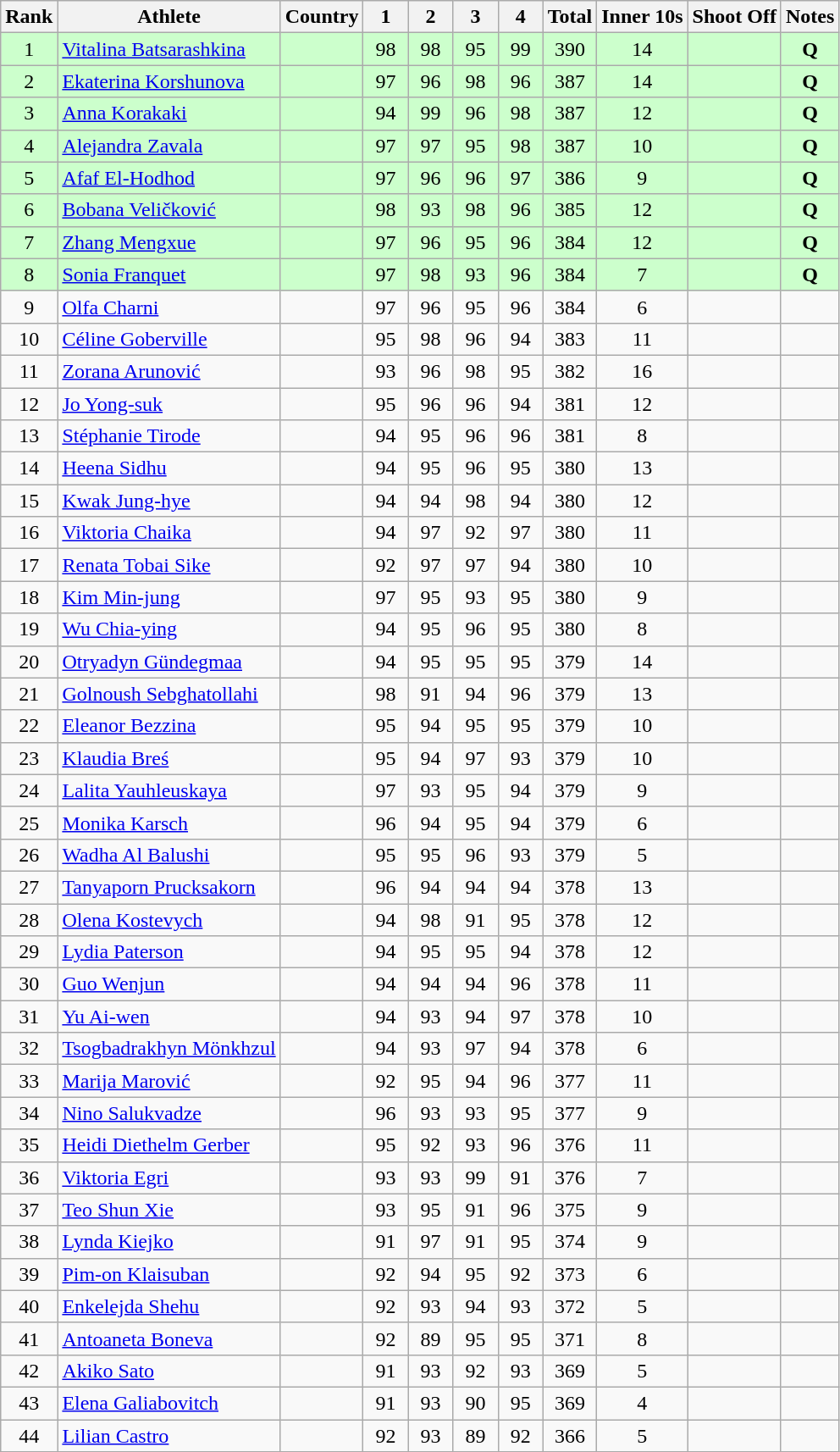<table class="wikitable sortable" style="text-align:center">
<tr>
<th>Rank</th>
<th>Athlete</th>
<th>Country</th>
<th class="unsortable" style="width: 28px">1</th>
<th class="unsortable" style="width: 28px">2</th>
<th class="unsortable" style="width: 28px">3</th>
<th class="unsortable" style="width: 28px">4</th>
<th>Total</th>
<th class="unsortable">Inner 10s</th>
<th class="unsortable">Shoot Off</th>
<th class="unsortable">Notes</th>
</tr>
<tr bgcolor=#ccffcc>
<td>1</td>
<td align="left"><a href='#'>Vitalina Batsarashkina</a></td>
<td align="left"></td>
<td>98</td>
<td>98</td>
<td>95</td>
<td>99</td>
<td>390</td>
<td>14</td>
<td></td>
<td><strong>Q</strong></td>
</tr>
<tr bgcolor=#ccffcc>
<td>2</td>
<td align="left"><a href='#'>Ekaterina Korshunova</a></td>
<td align="left"></td>
<td>97</td>
<td>96</td>
<td>98</td>
<td>96</td>
<td>387</td>
<td>14</td>
<td></td>
<td><strong>Q</strong></td>
</tr>
<tr bgcolor=#ccffcc>
<td>3</td>
<td align="left"><a href='#'>Anna Korakaki</a></td>
<td align="left"></td>
<td>94</td>
<td>99</td>
<td>96</td>
<td>98</td>
<td>387</td>
<td>12</td>
<td></td>
<td><strong>Q</strong></td>
</tr>
<tr bgcolor=#ccffcc>
<td>4</td>
<td align="left"><a href='#'>Alejandra Zavala</a></td>
<td align="left"></td>
<td>97</td>
<td>97</td>
<td>95</td>
<td>98</td>
<td>387</td>
<td>10</td>
<td></td>
<td><strong>Q</strong></td>
</tr>
<tr bgcolor=#ccffcc>
<td>5</td>
<td align="left"><a href='#'>Afaf El-Hodhod</a></td>
<td align="left"></td>
<td>97</td>
<td>96</td>
<td>96</td>
<td>97</td>
<td>386</td>
<td>9</td>
<td></td>
<td><strong>Q</strong></td>
</tr>
<tr bgcolor=#ccffcc>
<td>6</td>
<td align="left"><a href='#'>Bobana Veličković</a></td>
<td align="left"></td>
<td>98</td>
<td>93</td>
<td>98</td>
<td>96</td>
<td>385</td>
<td>12</td>
<td></td>
<td><strong>Q</strong></td>
</tr>
<tr bgcolor=#ccffcc>
<td>7</td>
<td align="left"><a href='#'>Zhang Mengxue</a></td>
<td align="left"></td>
<td>97</td>
<td>96</td>
<td>95</td>
<td>96</td>
<td>384</td>
<td>12</td>
<td></td>
<td><strong>Q</strong></td>
</tr>
<tr bgcolor=#ccffcc>
<td>8</td>
<td align="left"><a href='#'>Sonia Franquet</a></td>
<td align="left"></td>
<td>97</td>
<td>98</td>
<td>93</td>
<td>96</td>
<td>384</td>
<td>7</td>
<td></td>
<td><strong>Q</strong></td>
</tr>
<tr>
<td>9</td>
<td align="left"><a href='#'>Olfa Charni</a></td>
<td align="left"></td>
<td>97</td>
<td>96</td>
<td>95</td>
<td>96</td>
<td>384</td>
<td>6</td>
<td></td>
<td></td>
</tr>
<tr>
<td>10</td>
<td align="left"><a href='#'>Céline Goberville</a></td>
<td align="left"></td>
<td>95</td>
<td>98</td>
<td>96</td>
<td>94</td>
<td>383</td>
<td>11</td>
<td></td>
<td></td>
</tr>
<tr>
<td>11</td>
<td align="left"><a href='#'>Zorana Arunović</a></td>
<td align="left"></td>
<td>93</td>
<td>96</td>
<td>98</td>
<td>95</td>
<td>382</td>
<td>16</td>
<td></td>
<td></td>
</tr>
<tr>
<td>12</td>
<td align="left"><a href='#'>Jo Yong-suk</a></td>
<td align="left"></td>
<td>95</td>
<td>96</td>
<td>96</td>
<td>94</td>
<td>381</td>
<td>12</td>
<td></td>
<td></td>
</tr>
<tr>
<td>13</td>
<td align="left"><a href='#'>Stéphanie Tirode</a></td>
<td align="left"></td>
<td>94</td>
<td>95</td>
<td>96</td>
<td>96</td>
<td>381</td>
<td>8</td>
<td></td>
<td></td>
</tr>
<tr>
<td>14</td>
<td align="left"><a href='#'>Heena Sidhu</a></td>
<td align="left"></td>
<td>94</td>
<td>95</td>
<td>96</td>
<td>95</td>
<td>380</td>
<td>13</td>
<td></td>
<td></td>
</tr>
<tr>
<td>15</td>
<td align="left"><a href='#'>Kwak Jung-hye</a></td>
<td align="left"></td>
<td>94</td>
<td>94</td>
<td>98</td>
<td>94</td>
<td>380</td>
<td>12</td>
<td></td>
<td></td>
</tr>
<tr>
<td>16</td>
<td align="left"><a href='#'>Viktoria Chaika</a></td>
<td align="left"></td>
<td>94</td>
<td>97</td>
<td>92</td>
<td>97</td>
<td>380</td>
<td>11</td>
<td></td>
<td></td>
</tr>
<tr>
<td>17</td>
<td align="left"><a href='#'>Renata Tobai Sike</a></td>
<td align="left"></td>
<td>92</td>
<td>97</td>
<td>97</td>
<td>94</td>
<td>380</td>
<td>10</td>
<td></td>
<td></td>
</tr>
<tr>
<td>18</td>
<td align="left"><a href='#'>Kim Min-jung</a></td>
<td align="left"></td>
<td>97</td>
<td>95</td>
<td>93</td>
<td>95</td>
<td>380</td>
<td>9</td>
<td></td>
<td></td>
</tr>
<tr>
<td>19</td>
<td align="left"><a href='#'>Wu Chia-ying</a></td>
<td align="left"></td>
<td>94</td>
<td>95</td>
<td>96</td>
<td>95</td>
<td>380</td>
<td>8</td>
<td></td>
<td></td>
</tr>
<tr>
<td>20</td>
<td align="left"><a href='#'>Otryadyn Gündegmaa</a></td>
<td align="left"></td>
<td>94</td>
<td>95</td>
<td>95</td>
<td>95</td>
<td>379</td>
<td>14</td>
<td></td>
<td></td>
</tr>
<tr>
<td>21</td>
<td align="left"><a href='#'>Golnoush Sebghatollahi</a></td>
<td align="left"></td>
<td>98</td>
<td>91</td>
<td>94</td>
<td>96</td>
<td>379</td>
<td>13</td>
<td></td>
<td></td>
</tr>
<tr>
<td>22</td>
<td align="left"><a href='#'>Eleanor Bezzina</a></td>
<td align="left"></td>
<td>95</td>
<td>94</td>
<td>95</td>
<td>95</td>
<td>379</td>
<td>10</td>
<td></td>
<td></td>
</tr>
<tr>
<td>23</td>
<td align="left"><a href='#'>Klaudia Breś</a></td>
<td align="left"></td>
<td>95</td>
<td>94</td>
<td>97</td>
<td>93</td>
<td>379</td>
<td>10</td>
<td></td>
<td></td>
</tr>
<tr>
<td>24</td>
<td align="left"><a href='#'>Lalita Yauhleuskaya</a></td>
<td align="left"></td>
<td>97</td>
<td>93</td>
<td>95</td>
<td>94</td>
<td>379</td>
<td>9</td>
<td></td>
<td></td>
</tr>
<tr>
<td>25</td>
<td align="left"><a href='#'>Monika Karsch</a></td>
<td align="left"></td>
<td>96</td>
<td>94</td>
<td>95</td>
<td>94</td>
<td>379</td>
<td>6</td>
<td></td>
<td></td>
</tr>
<tr>
<td>26</td>
<td align="left"><a href='#'>Wadha Al Balushi</a></td>
<td align="left"></td>
<td>95</td>
<td>95</td>
<td>96</td>
<td>93</td>
<td>379</td>
<td>5</td>
<td></td>
<td></td>
</tr>
<tr>
<td>27</td>
<td align="left"><a href='#'>Tanyaporn Prucksakorn</a></td>
<td align="left"></td>
<td>96</td>
<td>94</td>
<td>94</td>
<td>94</td>
<td>378</td>
<td>13</td>
<td></td>
<td></td>
</tr>
<tr>
<td>28</td>
<td align="left"><a href='#'>Olena Kostevych</a></td>
<td align="left"></td>
<td>94</td>
<td>98</td>
<td>91</td>
<td>95</td>
<td>378</td>
<td>12</td>
<td></td>
<td></td>
</tr>
<tr>
<td>29</td>
<td align="left"><a href='#'>Lydia Paterson</a></td>
<td align="left"></td>
<td>94</td>
<td>95</td>
<td>95</td>
<td>94</td>
<td>378</td>
<td>12</td>
<td></td>
<td></td>
</tr>
<tr>
<td>30</td>
<td align="left"><a href='#'>Guo Wenjun</a></td>
<td align="left"></td>
<td>94</td>
<td>94</td>
<td>94</td>
<td>96</td>
<td>378</td>
<td>11</td>
<td></td>
<td></td>
</tr>
<tr>
<td>31</td>
<td align="left"><a href='#'>Yu Ai-wen</a></td>
<td align="left"></td>
<td>94</td>
<td>93</td>
<td>94</td>
<td>97</td>
<td>378</td>
<td>10</td>
<td></td>
<td></td>
</tr>
<tr>
<td>32</td>
<td align="left"><a href='#'>Tsogbadrakhyn Mönkhzul</a></td>
<td align="left"></td>
<td>94</td>
<td>93</td>
<td>97</td>
<td>94</td>
<td>378</td>
<td>6</td>
<td></td>
<td></td>
</tr>
<tr>
<td>33</td>
<td align="left"><a href='#'>Marija Marović</a></td>
<td align="left"></td>
<td>92</td>
<td>95</td>
<td>94</td>
<td>96</td>
<td>377</td>
<td>11</td>
<td></td>
<td></td>
</tr>
<tr>
<td>34</td>
<td align="left"><a href='#'>Nino Salukvadze</a></td>
<td align="left"></td>
<td>96</td>
<td>93</td>
<td>93</td>
<td>95</td>
<td>377</td>
<td>9</td>
<td></td>
<td></td>
</tr>
<tr>
<td>35</td>
<td align="left"><a href='#'>Heidi Diethelm Gerber</a></td>
<td align="left"></td>
<td>95</td>
<td>92</td>
<td>93</td>
<td>96</td>
<td>376</td>
<td>11</td>
<td></td>
<td></td>
</tr>
<tr>
<td>36</td>
<td align="left"><a href='#'>Viktoria Egri</a></td>
<td align="left"></td>
<td>93</td>
<td>93</td>
<td>99</td>
<td>91</td>
<td>376</td>
<td>7</td>
<td></td>
<td></td>
</tr>
<tr>
<td>37</td>
<td align="left"><a href='#'>Teo Shun Xie</a></td>
<td align="left"></td>
<td>93</td>
<td>95</td>
<td>91</td>
<td>96</td>
<td>375</td>
<td>9</td>
<td></td>
<td></td>
</tr>
<tr>
<td>38</td>
<td align="left"><a href='#'>Lynda Kiejko</a></td>
<td align="left"></td>
<td>91</td>
<td>97</td>
<td>91</td>
<td>95</td>
<td>374</td>
<td>9</td>
<td></td>
<td></td>
</tr>
<tr>
<td>39</td>
<td align="left"><a href='#'>Pim-on Klaisuban</a></td>
<td align="left"></td>
<td>92</td>
<td>94</td>
<td>95</td>
<td>92</td>
<td>373</td>
<td>6</td>
<td></td>
<td></td>
</tr>
<tr>
<td>40</td>
<td align="left"><a href='#'>Enkelejda Shehu</a></td>
<td align="left"></td>
<td>92</td>
<td>93</td>
<td>94</td>
<td>93</td>
<td>372</td>
<td>5</td>
<td></td>
<td></td>
</tr>
<tr>
<td>41</td>
<td align="left"><a href='#'>Antoaneta Boneva</a></td>
<td align="left"></td>
<td>92</td>
<td>89</td>
<td>95</td>
<td>95</td>
<td>371</td>
<td>8</td>
<td></td>
<td></td>
</tr>
<tr>
<td>42</td>
<td align="left"><a href='#'>Akiko Sato</a></td>
<td align="left"></td>
<td>91</td>
<td>93</td>
<td>92</td>
<td>93</td>
<td>369</td>
<td>5</td>
<td></td>
<td></td>
</tr>
<tr>
<td>43</td>
<td align="left"><a href='#'>Elena Galiabovitch</a></td>
<td align="left"></td>
<td>91</td>
<td>93</td>
<td>90</td>
<td>95</td>
<td>369</td>
<td>4</td>
<td></td>
<td></td>
</tr>
<tr>
<td>44</td>
<td align="left"><a href='#'>Lilian Castro</a></td>
<td align="left"></td>
<td>92</td>
<td>93</td>
<td>89</td>
<td>92</td>
<td>366</td>
<td>5</td>
<td></td>
<td></td>
</tr>
<tr>
</tr>
</table>
